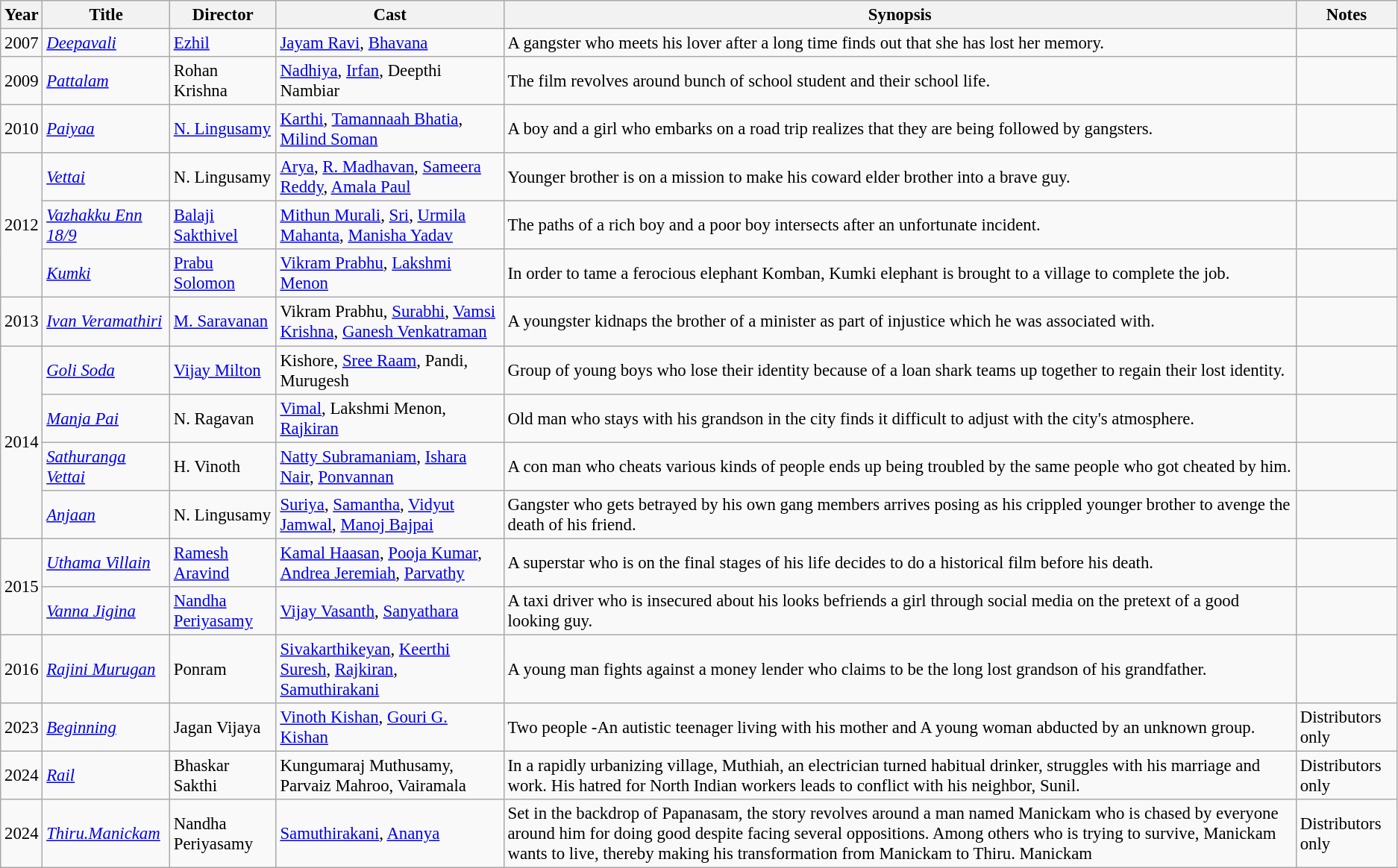<table class="wikitable" style="font-size: 95%;">
<tr>
<th>Year</th>
<th>Title</th>
<th>Director</th>
<th>Cast</th>
<th>Synopsis</th>
<th>Notes</th>
</tr>
<tr>
<td>2007</td>
<td><em><a href='#'>Deepavali</a></em></td>
<td><a href='#'>Ezhil</a></td>
<td><a href='#'>Jayam Ravi</a>, <a href='#'>Bhavana</a></td>
<td>A gangster who meets his lover after a long time finds out that she has lost her memory.</td>
<td></td>
</tr>
<tr>
<td>2009</td>
<td><em><a href='#'>Pattalam</a></em></td>
<td>Rohan Krishna</td>
<td><a href='#'>Nadhiya</a>, <a href='#'>Irfan</a>, Deepthi Nambiar</td>
<td>The film revolves around bunch of school student and their school life.</td>
<td></td>
</tr>
<tr>
<td>2010</td>
<td><em><a href='#'>Paiyaa</a></em></td>
<td><a href='#'>N. Lingusamy</a></td>
<td><a href='#'>Karthi</a>, <a href='#'>Tamannaah Bhatia</a>, <a href='#'>Milind Soman</a></td>
<td>A boy and a girl who embarks on a road trip realizes that they are being followed by gangsters.</td>
<td></td>
</tr>
<tr>
<td rowspan="3">2012</td>
<td><em><a href='#'>Vettai</a></em></td>
<td>N. Lingusamy</td>
<td><a href='#'>Arya</a>, <a href='#'>R. Madhavan</a>, <a href='#'>Sameera Reddy</a>, <a href='#'>Amala Paul</a></td>
<td>Younger brother is on a mission to make his coward elder brother into a brave guy.</td>
<td></td>
</tr>
<tr>
<td><em><a href='#'>Vazhakku Enn 18/9</a></em></td>
<td><a href='#'>Balaji Sakthivel</a></td>
<td><a href='#'>Mithun Murali</a>, <a href='#'>Sri</a>, <a href='#'>Urmila Mahanta</a>, <a href='#'>Manisha Yadav</a></td>
<td>The paths of a rich boy and a poor boy intersects after an unfortunate incident.</td>
<td></td>
</tr>
<tr>
<td><em><a href='#'>Kumki</a></em></td>
<td><a href='#'>Prabu Solomon</a></td>
<td><a href='#'>Vikram Prabhu</a>, <a href='#'>Lakshmi Menon</a></td>
<td>In order to tame a ferocious elephant Komban, Kumki elephant is brought to a village to complete the job.</td>
<td></td>
</tr>
<tr>
<td>2013</td>
<td><em><a href='#'>Ivan Veramathiri</a></em></td>
<td><a href='#'>M. Saravanan</a></td>
<td>Vikram Prabhu, <a href='#'>Surabhi</a>, <a href='#'>Vamsi Krishna</a>, <a href='#'>Ganesh Venkatraman</a></td>
<td>A youngster kidnaps the brother of a minister as part of injustice which he was associated with.</td>
<td></td>
</tr>
<tr>
<td rowspan="4">2014</td>
<td><em><a href='#'>Goli Soda</a></em></td>
<td><a href='#'>Vijay Milton</a></td>
<td>Kishore, <a href='#'>Sree Raam</a>, Pandi, Murugesh</td>
<td>Group of young boys who lose their identity because of a loan shark teams up together to regain their lost identity.</td>
<td></td>
</tr>
<tr>
<td><em><a href='#'>Manja Pai</a></em></td>
<td>N. Ragavan</td>
<td><a href='#'>Vimal</a>, Lakshmi Menon, <a href='#'>Rajkiran</a></td>
<td>Old man who stays with his grandson in the city finds it difficult to adjust with the city's atmosphere.</td>
<td></td>
</tr>
<tr>
<td><em><a href='#'>Sathuranga Vettai</a></em></td>
<td>H. Vinoth</td>
<td><a href='#'>Natty Subramaniam</a>, <a href='#'>Ishara Nair</a>, <a href='#'>Ponvannan</a></td>
<td>A con man who cheats various kinds of people ends up being troubled by the same people who got cheated by him.</td>
<td></td>
</tr>
<tr>
<td><em><a href='#'>Anjaan</a></em></td>
<td>N. Lingusamy</td>
<td><a href='#'>Suriya</a>, <a href='#'>Samantha</a>, <a href='#'>Vidyut Jamwal</a>, <a href='#'>Manoj Bajpai</a></td>
<td>Gangster who gets betrayed by his own gang members arrives posing as his crippled younger brother to avenge the death of his friend.</td>
<td></td>
</tr>
<tr>
<td rowspan="2">2015</td>
<td><em><a href='#'>Uthama Villain</a></em></td>
<td><a href='#'>Ramesh Aravind</a></td>
<td><a href='#'>Kamal Haasan</a>, <a href='#'>Pooja Kumar</a>, <a href='#'>Andrea Jeremiah</a>, <a href='#'>Parvathy</a></td>
<td>A superstar who is on the final stages of his life decides to do a historical film before his death.</td>
<td></td>
</tr>
<tr>
<td><em><a href='#'>Vanna Jigina</a></em></td>
<td><a href='#'>Nandha Periyasamy</a></td>
<td><a href='#'>Vijay Vasanth</a>, <a href='#'>Sanyathara</a></td>
<td>A taxi driver who is insecured about his looks befriends a girl through social media on the pretext of a good looking guy.</td>
<td></td>
</tr>
<tr>
<td>2016</td>
<td><em><a href='#'>Rajini Murugan</a></em></td>
<td>Ponram</td>
<td><a href='#'>Sivakarthikeyan</a>, <a href='#'>Keerthi Suresh</a>, <a href='#'>Rajkiran</a>, <a href='#'>Samuthirakani</a></td>
<td>A young man fights against a money lender who claims to be the long lost grandson of his grandfather.</td>
<td></td>
</tr>
<tr>
<td>2023</td>
<td><em><a href='#'>Beginning</a></em></td>
<td>Jagan Vijaya</td>
<td><a href='#'>Vinoth Kishan</a>, <a href='#'>Gouri G. Kishan</a></td>
<td>Two people -An autistic teenager living with his mother and A young woman abducted by an unknown group.</td>
<td>Distributors only</td>
</tr>
<tr>
<td>2024</td>
<td><em><a href='#'>Rail</a></em></td>
<td>Bhaskar Sakthi</td>
<td>Kungumaraj Muthusamy, Parvaiz Mahroo, Vairamala</td>
<td>In a rapidly urbanizing village, Muthiah, an electrician turned habitual drinker, struggles with his marriage and work. His hatred for North Indian workers leads to conflict with his neighbor, Sunil.</td>
<td>Distributors only</td>
</tr>
<tr>
<td>2024</td>
<td><em><a href='#'>Thiru.Manickam</a></em></td>
<td>Nandha Periyasamy</td>
<td><a href='#'>Samuthirakani</a>, <a href='#'>Ananya</a></td>
<td>Set in the backdrop of Papanasam, the story revolves around a man named Manickam who is chased by everyone around him for doing good despite facing several oppositions. Among others who is trying to survive, Manickam wants to live, thereby making his transformation from Manickam to Thiru. Manickam</td>
<td>Distributors only</td>
</tr>
</table>
